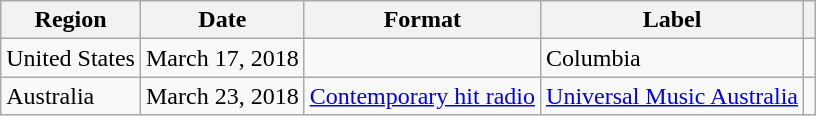<table class="wikitable">
<tr>
<th scope="col">Region</th>
<th scope="col">Date</th>
<th scope="col">Format</th>
<th scope="col">Label</th>
<th scope="col"></th>
</tr>
<tr>
<td scope="row">United States</td>
<td>March 17, 2018</td>
<td></td>
<td>Columbia</td>
<td></td>
</tr>
<tr>
<td scope="row">Australia</td>
<td>March 23, 2018</td>
<td><a href='#'>Contemporary hit radio</a></td>
<td><a href='#'>Universal Music Australia</a></td>
<td></td>
</tr>
</table>
